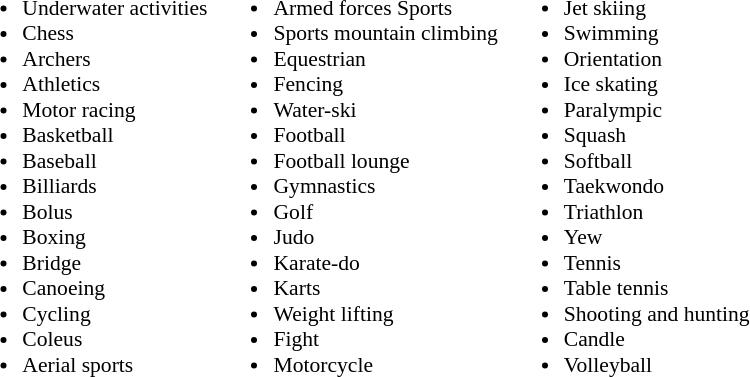<table style="margin:0 auto; font-size:90%;"}>
<tr>
<td vAlign = "top"><br><ul><li>Underwater activities</li><li>Chess</li><li>Archers</li><li>Athletics</li><li>Motor racing</li><li>Basketball</li><li>Baseball</li><li>Billiards</li><li>Bolus</li><li>Boxing</li><li>Bridge</li><li>Canoeing</li><li>Cycling</li><li>Coleus</li><li>Aerial sports</li></ul></td>
<td vAlign = "top"><br><ul><li>Armed forces Sports</li><li>Sports mountain climbing</li><li>Equestrian</li><li>Fencing</li><li>Water-ski</li><li>Football</li><li>Football lounge</li><li>Gymnastics</li><li>Golf</li><li>Judo</li><li>Karate-do</li><li>Karts</li><li>Weight lifting</li><li>Fight</li><li>Motorcycle</li></ul></td>
<td vAlign = "top"><br><ul><li>Jet skiing</li><li>Swimming</li><li>Orientation</li><li>Ice skating</li><li>Paralympic</li><li>Squash</li><li>Softball</li><li>Taekwondo</li><li>Triathlon</li><li>Yew</li><li>Tennis</li><li>Table tennis</li><li>Shooting and hunting</li><li>Candle</li><li>Volleyball</li></ul></td>
</tr>
</table>
